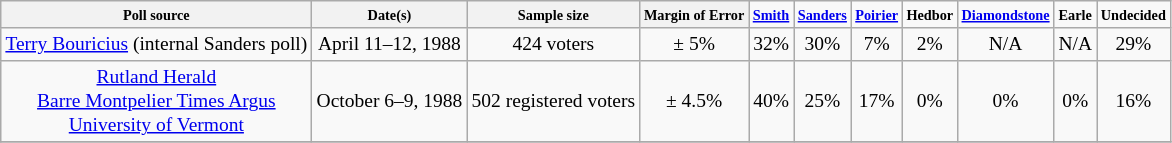<table class="wikitable" style="text-align:center;font-size:small;">
<tr>
<th style="font-size:88%"><small>Poll source</small></th>
<th style="font-size:88%"><small>Date(s)</small></th>
<th style="font-size:88%"><small>Sample size</small></th>
<th style="font-size:88%"><small>Margin of Error</small></th>
<td style="font-size:88%"><small><strong><a href='#'>Smith</a></strong></small></td>
<td style="font-size:88%"><small><strong><a href='#'>Sanders</a></strong></small></td>
<td style="font-size:88%"><small><strong><a href='#'>Poirier</a></strong></small></td>
<td style="font-size:88%"><small><strong>Hedbor</strong></small></td>
<td style="font-size:88%"><small><strong><a href='#'>Diamondstone</a></strong></small></td>
<td style="font-size:88%"><small><strong>Earle</strong></small></td>
<td style="font-size:88%"><small><strong>Undecided</strong></small></td>
</tr>
<tr>
<td><a href='#'>Terry Bouricius</a> (internal Sanders poll)</td>
<td>April 11–12, 1988</td>
<td>424 voters</td>
<td>± 5%</td>
<td>32%<em><strong></td>
<td>30%</td>
<td>7%</td>
<td>2%</td>
<td>N/A</td>
<td>N/A</td>
<td>29%</td>
</tr>
<tr>
<td><a href='#'>Rutland Herald</a> <br> <a href='#'>Barre Montpelier Times Argus</a> <br> <a href='#'>University of Vermont</a></td>
<td>October 6–9, 1988</td>
<td>502 registered voters</td>
<td>± 4.5%</td>
<td>40%</em></strong></td>
<td>25%</td>
<td>17%</td>
<td>0%</td>
<td>0%</td>
<td>0%</td>
<td>16%</td>
</tr>
<tr>
</tr>
</table>
